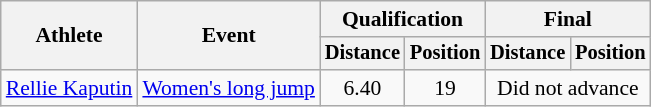<table class=wikitable style="font-size:90%">
<tr>
<th rowspan="2">Athlete</th>
<th rowspan="2">Event</th>
<th colspan="2">Qualification</th>
<th colspan="2">Final</th>
</tr>
<tr style="font-size:95%">
<th>Distance</th>
<th>Position</th>
<th>Distance</th>
<th>Position</th>
</tr>
<tr align=center>
<td align=left><a href='#'>Rellie Kaputin</a></td>
<td align=left><a href='#'>Women's long jump</a></td>
<td>6.40</td>
<td>19</td>
<td colspan="2">Did not advance</td>
</tr>
</table>
